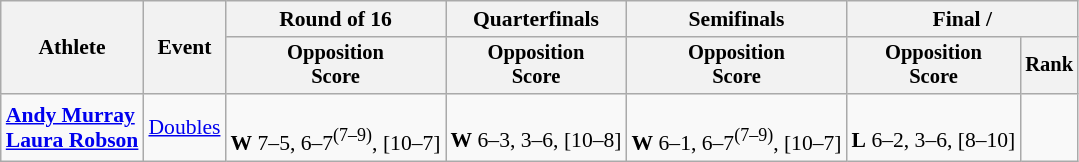<table class=wikitable style="text-align:center; font-size:90%">
<tr>
<th rowspan="2">Athlete</th>
<th rowspan="2">Event</th>
<th>Round of 16</th>
<th>Quarterfinals</th>
<th>Semifinals</th>
<th colspan=2>Final / </th>
</tr>
<tr style="font-size:95%">
<th>Opposition<br>Score</th>
<th>Opposition<br>Score</th>
<th>Opposition<br>Score</th>
<th>Opposition<br>Score</th>
<th>Rank</th>
</tr>
<tr>
<td style="text-align:left;"><strong><a href='#'>Andy Murray</a><br><a href='#'>Laura Robson</a></strong></td>
<td style="text-align:left;"><a href='#'>Doubles</a></td>
<td><br><strong>W</strong> 7–5, 6–7<sup>(7–9)</sup>, [10–7]</td>
<td><br><strong>W</strong> 6–3, 3–6, [10–8]</td>
<td><br><strong>W</strong> 6–1, 6–7<sup>(7–9)</sup>, [10–7]</td>
<td><br><strong>L</strong> 6–2, 3–6, [8–10]</td>
<td></td>
</tr>
</table>
